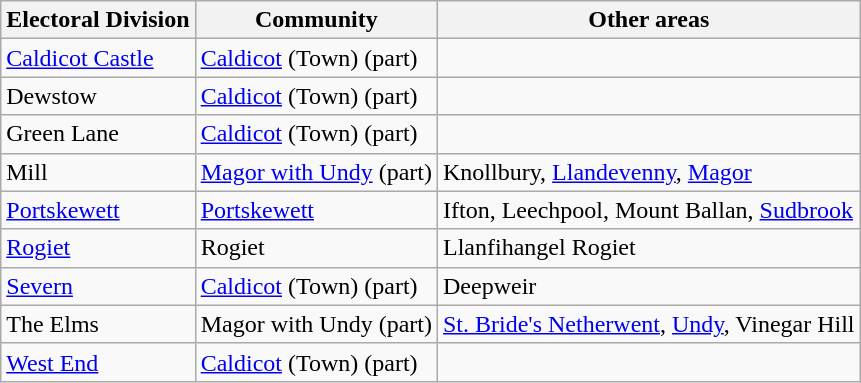<table class="wikitable">
<tr>
<th>Electoral Division</th>
<th>Community</th>
<th>Other areas</th>
</tr>
<tr>
<td><a href='#'>Caldicot Castle</a></td>
<td><a href='#'>Caldicot</a> (Town) (part)</td>
<td></td>
</tr>
<tr>
<td>Dewstow</td>
<td><a href='#'>Caldicot</a> (Town) (part)</td>
<td></td>
</tr>
<tr>
<td>Green Lane</td>
<td><a href='#'>Caldicot</a> (Town) (part)</td>
<td></td>
</tr>
<tr>
<td>Mill</td>
<td><a href='#'>Magor with Undy</a> (part)</td>
<td>Knollbury, <a href='#'>Llandevenny</a>, <a href='#'>Magor</a></td>
</tr>
<tr>
<td><a href='#'>Portskewett</a></td>
<td><a href='#'>Portskewett</a></td>
<td>Ifton, Leechpool, Mount Ballan, <a href='#'>Sudbrook</a></td>
</tr>
<tr>
<td><a href='#'>Rogiet</a></td>
<td>Rogiet</td>
<td>Llanfihangel Rogiet</td>
</tr>
<tr>
<td><a href='#'>Severn</a></td>
<td><a href='#'>Caldicot</a> (Town) (part)</td>
<td>Deepweir</td>
</tr>
<tr>
<td>The Elms</td>
<td>Magor with Undy (part)</td>
<td><a href='#'>St. Bride's Netherwent</a>, <a href='#'>Undy</a>, Vinegar Hill</td>
</tr>
<tr>
<td><a href='#'>West End</a></td>
<td><a href='#'>Caldicot</a> (Town) (part)</td>
<td></td>
</tr>
</table>
